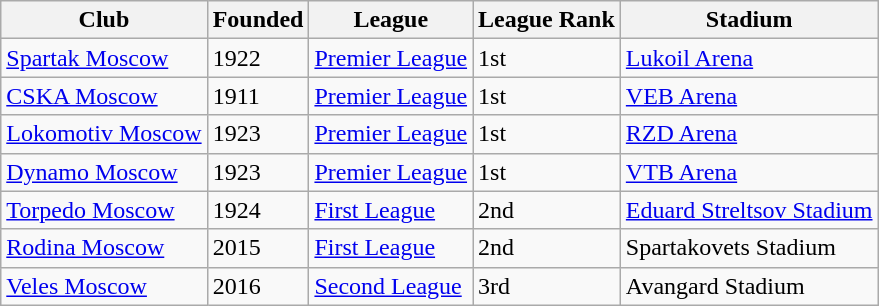<table class="wikitable">
<tr>
<th>Club</th>
<th>Founded</th>
<th>League</th>
<th>League Rank</th>
<th>Stadium</th>
</tr>
<tr>
<td><a href='#'>Spartak Moscow</a></td>
<td>1922</td>
<td><a href='#'>Premier League</a></td>
<td>1st</td>
<td><a href='#'>Lukoil Arena</a></td>
</tr>
<tr>
<td><a href='#'>CSKA Moscow</a></td>
<td>1911</td>
<td><a href='#'>Premier League</a></td>
<td>1st</td>
<td><a href='#'>VEB Arena</a></td>
</tr>
<tr>
<td><a href='#'>Lokomotiv Moscow</a></td>
<td>1923</td>
<td><a href='#'>Premier League</a></td>
<td>1st</td>
<td><a href='#'>RZD Arena</a></td>
</tr>
<tr>
<td><a href='#'>Dynamo Moscow</a></td>
<td>1923</td>
<td><a href='#'>Premier League</a></td>
<td>1st</td>
<td><a href='#'>VTB Arena</a></td>
</tr>
<tr>
<td><a href='#'>Torpedo Moscow</a></td>
<td>1924</td>
<td><a href='#'>First League</a></td>
<td>2nd</td>
<td><a href='#'>Eduard Streltsov Stadium</a></td>
</tr>
<tr>
<td><a href='#'>Rodina Moscow</a></td>
<td>2015</td>
<td><a href='#'>First League</a></td>
<td>2nd</td>
<td>Spartakovets Stadium</td>
</tr>
<tr>
<td><a href='#'>Veles Moscow</a></td>
<td>2016</td>
<td><a href='#'>Second League</a></td>
<td>3rd</td>
<td>Avangard Stadium</td>
</tr>
</table>
